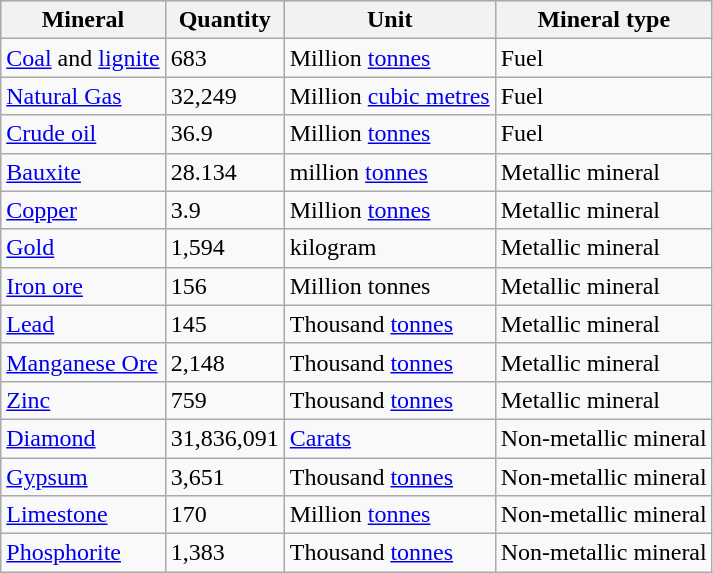<table class="wikitable">
<tr style="background:#ccc; text-align:center;">
<th>Mineral</th>
<th>Quantity</th>
<th>Unit</th>
<th>Mineral type</th>
</tr>
<tr>
<td><a href='#'>Coal</a> and <a href='#'>lignite</a></td>
<td>683</td>
<td>Million <a href='#'>tonnes</a></td>
<td>Fuel</td>
</tr>
<tr>
<td><a href='#'>Natural Gas</a></td>
<td>32,249</td>
<td>Million <a href='#'>cubic metres</a></td>
<td>Fuel</td>
</tr>
<tr>
<td><a href='#'>Crude oil</a></td>
<td>36.9</td>
<td>Million <a href='#'>tonnes</a></td>
<td>Fuel</td>
</tr>
<tr>
<td><a href='#'>Bauxite</a></td>
<td>28.134</td>
<td>million  <a href='#'>tonnes</a></td>
<td>Metallic mineral</td>
</tr>
<tr>
<td><a href='#'>Copper</a></td>
<td>3.9</td>
<td>Million  <a href='#'>tonnes</a></td>
<td>Metallic mineral</td>
</tr>
<tr>
<td><a href='#'>Gold</a></td>
<td>1,594</td>
<td>kilogram</td>
<td>Metallic mineral</td>
</tr>
<tr>
<td><a href='#'>Iron ore</a></td>
<td>156</td>
<td>Million  tonnes</td>
<td>Metallic mineral</td>
</tr>
<tr>
<td><a href='#'>Lead</a></td>
<td>145</td>
<td>Thousand <a href='#'>tonnes</a></td>
<td>Metallic mineral</td>
</tr>
<tr>
<td><a href='#'>Manganese Ore</a></td>
<td>2,148</td>
<td>Thousand <a href='#'>tonnes</a></td>
<td>Metallic mineral</td>
</tr>
<tr>
<td><a href='#'>Zinc</a></td>
<td>759</td>
<td>Thousand <a href='#'>tonnes</a></td>
<td>Metallic mineral</td>
</tr>
<tr>
<td><a href='#'>Diamond</a></td>
<td>31,836,091</td>
<td><a href='#'>Carats</a></td>
<td>Non-metallic mineral</td>
</tr>
<tr>
<td><a href='#'>Gypsum</a></td>
<td>3,651</td>
<td>Thousand <a href='#'>tonnes</a></td>
<td>Non-metallic mineral</td>
</tr>
<tr>
<td><a href='#'>Limestone</a></td>
<td>170</td>
<td>Million <a href='#'>tonnes</a></td>
<td>Non-metallic mineral</td>
</tr>
<tr>
<td><a href='#'>Phosphorite</a></td>
<td>1,383</td>
<td>Thousand <a href='#'>tonnes</a></td>
<td>Non-metallic mineral</td>
</tr>
</table>
